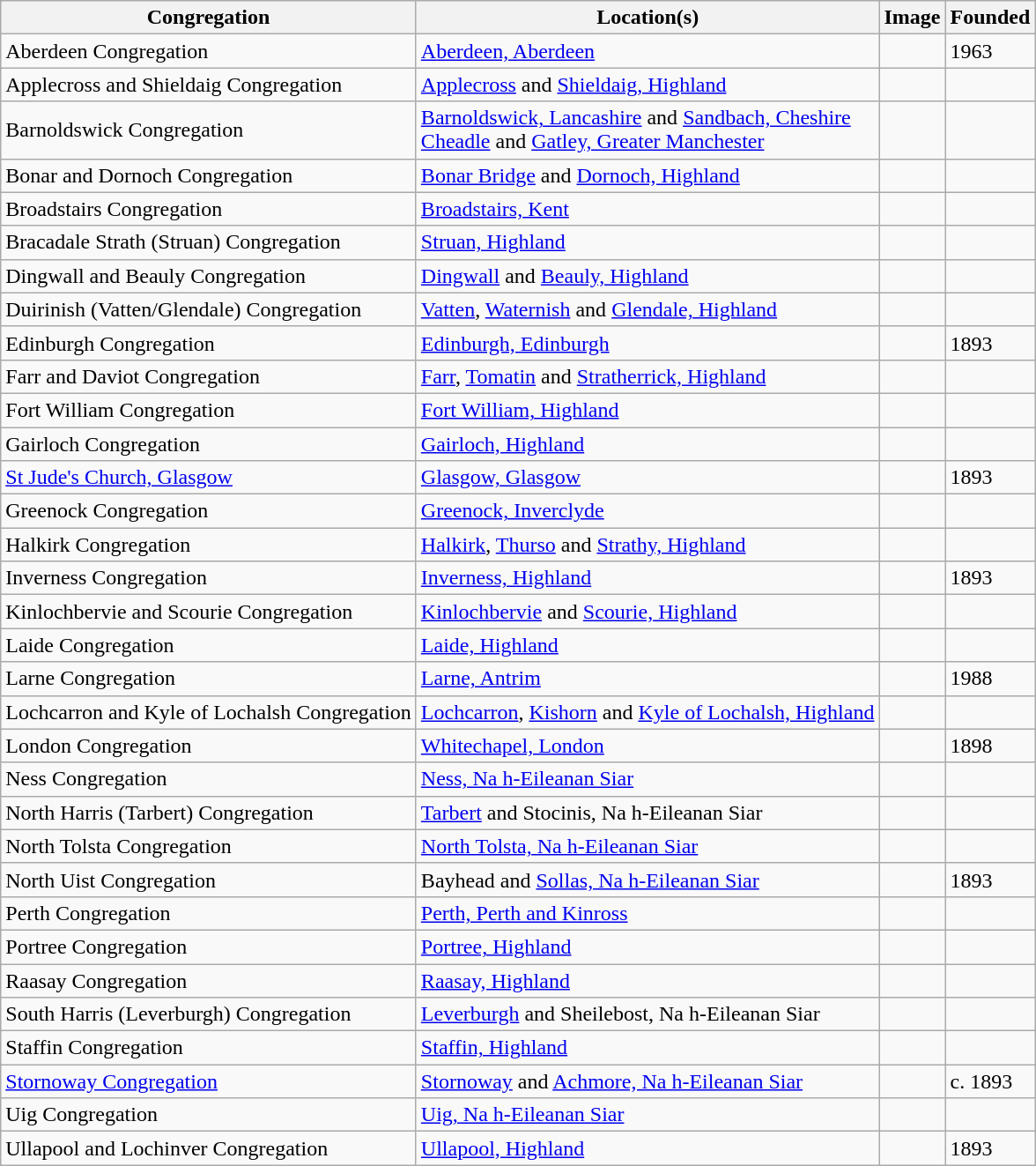<table class="wikitable sortable">
<tr>
<th style="text-align:center;">Congregation</th>
<th style="text-align:center;">Location(s)</th>
<th style="text-align:center;" class="unsortable">Image</th>
<th>Founded</th>
</tr>
<tr>
<td>Aberdeen Congregation</td>
<td><a href='#'>Aberdeen, Aberdeen</a></td>
<td></td>
<td>1963</td>
</tr>
<tr>
<td>Applecross and Shieldaig Congregation</td>
<td><a href='#'>Applecross</a> and <a href='#'>Shieldaig, Highland</a></td>
<td></td>
<td></td>
</tr>
<tr>
<td>Barnoldswick Congregation</td>
<td><a href='#'>Barnoldswick, Lancashire</a> and <a href='#'>Sandbach, Cheshire</a><br><a href='#'>Cheadle</a> and <a href='#'>Gatley, Greater Manchester</a></td>
<td></td>
<td></td>
</tr>
<tr>
<td>Bonar and Dornoch Congregation</td>
<td><a href='#'>Bonar Bridge</a> and <a href='#'>Dornoch, Highland</a></td>
<td><br></td>
<td></td>
</tr>
<tr>
<td>Broadstairs Congregation</td>
<td><a href='#'>Broadstairs, Kent</a></td>
<td></td>
<td></td>
</tr>
<tr>
<td>Bracadale Strath (Struan) Congregation</td>
<td><a href='#'>Struan, Highland</a></td>
<td></td>
<td></td>
</tr>
<tr>
<td>Dingwall and Beauly Congregation</td>
<td><a href='#'>Dingwall</a> and <a href='#'>Beauly, Highland</a></td>
<td></td>
<td></td>
</tr>
<tr>
<td>Duirinish (Vatten/Glendale) Congregation</td>
<td><a href='#'>Vatten</a>, <a href='#'>Waternish</a> and <a href='#'>Glendale, Highland</a></td>
<td><br></td>
<td></td>
</tr>
<tr>
<td>Edinburgh Congregation</td>
<td><a href='#'>Edinburgh, Edinburgh</a></td>
<td></td>
<td>1893</td>
</tr>
<tr>
<td>Farr and Daviot Congregation</td>
<td><a href='#'>Farr</a>, <a href='#'>Tomatin</a> and <a href='#'>Stratherrick, Highland</a></td>
<td></td>
<td></td>
</tr>
<tr>
<td>Fort William Congregation</td>
<td><a href='#'>Fort William, Highland</a></td>
<td></td>
<td></td>
</tr>
<tr>
<td>Gairloch Congregation</td>
<td><a href='#'>Gairloch, Highland</a></td>
<td></td>
<td></td>
</tr>
<tr>
<td><a href='#'>St Jude's Church, Glasgow</a></td>
<td><a href='#'>Glasgow, Glasgow</a></td>
<td></td>
<td>1893</td>
</tr>
<tr>
<td>Greenock Congregation</td>
<td><a href='#'>Greenock, Inverclyde</a></td>
<td></td>
<td></td>
</tr>
<tr>
<td>Halkirk Congregation</td>
<td><a href='#'>Halkirk</a>, <a href='#'>Thurso</a> and <a href='#'>Strathy, Highland</a></td>
<td></td>
<td></td>
</tr>
<tr>
<td>Inverness Congregation</td>
<td><a href='#'>Inverness, Highland</a></td>
<td></td>
<td>1893</td>
</tr>
<tr>
<td>Kinlochbervie and Scourie Congregation</td>
<td><a href='#'>Kinlochbervie</a> and <a href='#'>Scourie, Highland</a></td>
<td></td>
<td></td>
</tr>
<tr>
<td>Laide Congregation</td>
<td><a href='#'>Laide, Highland</a></td>
<td></td>
<td></td>
</tr>
<tr>
<td>Larne Congregation</td>
<td><a href='#'>Larne, Antrim</a></td>
<td></td>
<td>1988</td>
</tr>
<tr>
<td>Lochcarron and Kyle of Lochalsh Congregation</td>
<td><a href='#'>Lochcarron</a>, <a href='#'>Kishorn</a> and <a href='#'>Kyle of Lochalsh, Highland</a></td>
<td></td>
<td></td>
</tr>
<tr>
<td>London Congregation</td>
<td><a href='#'>Whitechapel, London</a></td>
<td></td>
<td>1898</td>
</tr>
<tr>
<td>Ness Congregation</td>
<td><a href='#'>Ness, Na h-Eileanan Siar</a></td>
<td></td>
<td></td>
</tr>
<tr>
<td>North Harris (Tarbert) Congregation</td>
<td><a href='#'>Tarbert</a> and Stocinis, Na h-Eileanan Siar</td>
<td></td>
<td></td>
</tr>
<tr>
<td>North Tolsta Congregation</td>
<td><a href='#'>North Tolsta, Na h-Eileanan Siar</a></td>
<td></td>
<td></td>
</tr>
<tr>
<td>North Uist Congregation</td>
<td>Bayhead and <a href='#'>Sollas, Na h-Eileanan Siar</a></td>
<td></td>
<td>1893</td>
</tr>
<tr>
<td>Perth Congregation</td>
<td><a href='#'>Perth, Perth and Kinross</a></td>
<td></td>
<td></td>
</tr>
<tr>
<td>Portree Congregation</td>
<td><a href='#'>Portree, Highland</a></td>
<td></td>
<td></td>
</tr>
<tr>
<td>Raasay Congregation</td>
<td><a href='#'>Raasay, Highland</a></td>
<td></td>
<td></td>
</tr>
<tr>
<td>South Harris (Leverburgh) Congregation</td>
<td><a href='#'>Leverburgh</a> and Sheilebost, Na h-Eileanan Siar</td>
<td></td>
<td></td>
</tr>
<tr>
<td>Staffin Congregation</td>
<td><a href='#'>Staffin, Highland</a></td>
<td></td>
<td></td>
</tr>
<tr>
<td><a href='#'>Stornoway Congregation</a></td>
<td><a href='#'>Stornoway</a> and <a href='#'>Achmore, Na h-Eileanan Siar</a></td>
<td></td>
<td>c. 1893</td>
</tr>
<tr>
<td>Uig Congregation</td>
<td><a href='#'>Uig, Na h-Eileanan Siar</a></td>
<td></td>
<td></td>
</tr>
<tr>
<td>Ullapool and Lochinver Congregation</td>
<td><a href='#'>Ullapool, Highland</a></td>
<td></td>
<td>1893</td>
</tr>
</table>
